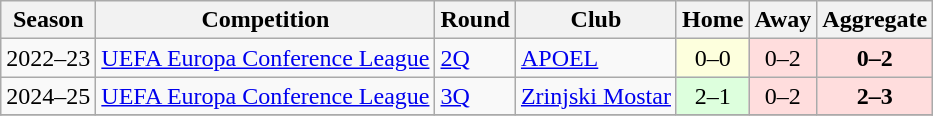<table class="wikitable" style="text-align:left">
<tr>
<th>Season</th>
<th>Competition</th>
<th>Round</th>
<th>Club</th>
<th>Home</th>
<th>Away</th>
<th>Aggregate</th>
</tr>
<tr>
<td rowspan="1">2022–23</td>
<td><a href='#'>UEFA Europa Conference League</a></td>
<td><a href='#'>2Q</a></td>
<td> <a href='#'>APOEL</a></td>
<td bgcolor="#fdffdd" style="text-align:center;">0–0</td>
<td bgcolor="#ffdddd" style="text-align:center;">0–2</td>
<td bgcolor="#ffdddd" style="text-align:center;"><strong>0–2</strong></td>
</tr>
<tr>
<td rowspan="1">2024–25</td>
<td><a href='#'>UEFA Europa Conference League</a></td>
<td><a href='#'>3Q</a></td>
<td> <a href='#'>Zrinjski Mostar</a></td>
<td bgcolor="#ddffdd" style="text-align:center;">2–1</td>
<td bgcolor="#ffdddd" style="text-align:center;">0–2</td>
<td bgcolor="#ffdddd" style="text-align:center;"><strong>2–3</strong></td>
</tr>
<tr>
</tr>
</table>
